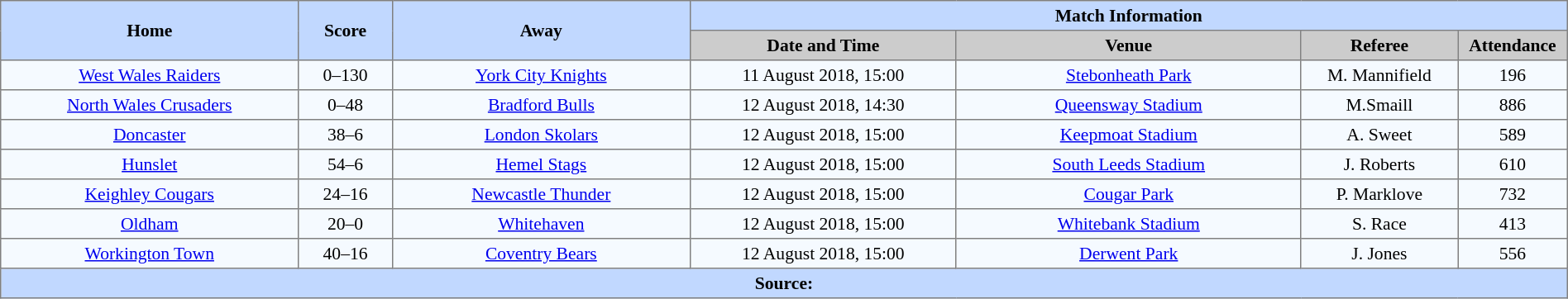<table border=1 style="border-collapse:collapse; font-size:90%; text-align:center;" cellpadding=3 cellspacing=0 width=100%>
<tr bgcolor=#C1D8FF>
<th rowspan=2 width=19%>Home</th>
<th rowspan=2 width=6%>Score</th>
<th rowspan=2 width=19%>Away</th>
<th colspan=4>Match Information</th>
</tr>
<tr bgcolor=#CCCCCC>
<th width=17%>Date and Time</th>
<th width=22%>Venue</th>
<th width=10%>Referee</th>
<th width=7%>Attendance</th>
</tr>
<tr bgcolor=#F5FAFF>
<td> <a href='#'>West Wales Raiders</a></td>
<td>0–130</td>
<td> <a href='#'>York City Knights</a></td>
<td>11 August 2018, 15:00</td>
<td><a href='#'>Stebonheath Park</a></td>
<td>M. Mannifield</td>
<td>196</td>
</tr>
<tr bgcolor=#F5FAFF>
<td> <a href='#'>North Wales Crusaders</a></td>
<td>0–48</td>
<td> <a href='#'>Bradford Bulls</a></td>
<td>12 August 2018, 14:30</td>
<td><a href='#'>Queensway Stadium</a></td>
<td>M.Smaill</td>
<td>886</td>
</tr>
<tr bgcolor=#F5FAFF>
<td> <a href='#'>Doncaster</a></td>
<td>38–6</td>
<td> <a href='#'>London Skolars</a></td>
<td>12 August 2018, 15:00</td>
<td><a href='#'>Keepmoat Stadium</a></td>
<td>A. Sweet</td>
<td>589</td>
</tr>
<tr bgcolor=#F5FAFF>
<td> <a href='#'>Hunslet</a></td>
<td>54–6</td>
<td> <a href='#'>Hemel Stags</a></td>
<td>12 August 2018, 15:00</td>
<td><a href='#'>South Leeds Stadium</a></td>
<td>J. Roberts</td>
<td>610</td>
</tr>
<tr bgcolor=#F5FAFF>
<td> <a href='#'>Keighley Cougars</a></td>
<td>24–16</td>
<td> <a href='#'>Newcastle Thunder</a></td>
<td>12 August 2018, 15:00</td>
<td><a href='#'>Cougar Park</a></td>
<td>P. Marklove</td>
<td>732</td>
</tr>
<tr bgcolor=#F5FAFF>
<td> <a href='#'>Oldham</a></td>
<td>20–0</td>
<td> <a href='#'>Whitehaven</a></td>
<td>12 August 2018, 15:00</td>
<td><a href='#'>Whitebank Stadium</a></td>
<td>S. Race</td>
<td>413</td>
</tr>
<tr bgcolor=#F5FAFF>
<td> <a href='#'>Workington Town</a></td>
<td>40–16</td>
<td> <a href='#'>Coventry Bears</a></td>
<td>12 August 2018, 15:00</td>
<td><a href='#'>Derwent Park</a></td>
<td>J. Jones</td>
<td>556</td>
</tr>
<tr bgcolor=#C1D8FF>
<th colspan=7>Source:</th>
</tr>
</table>
